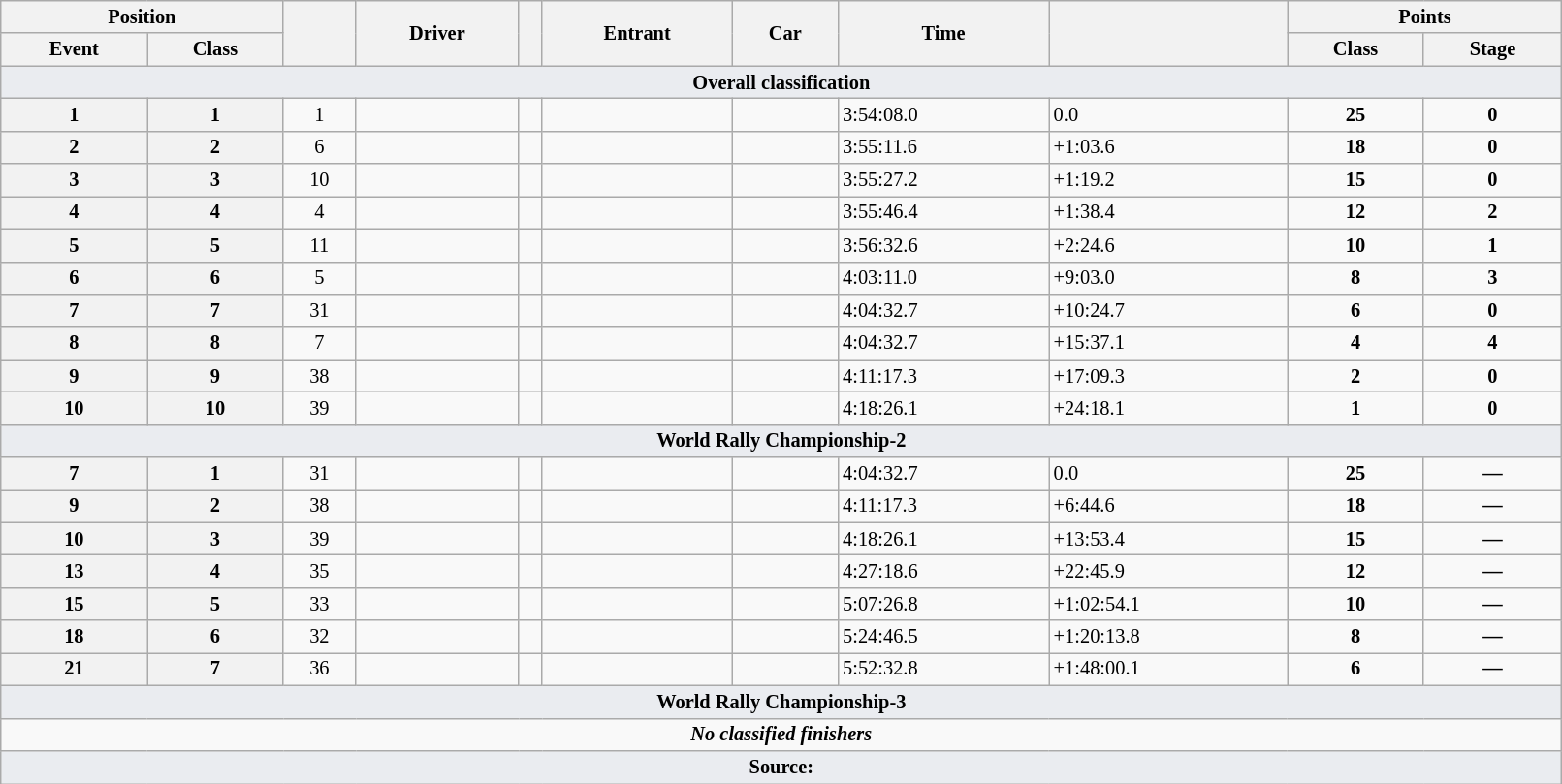<table class="wikitable" width=85% style="font-size: 85%;">
<tr>
<th colspan="2">Position</th>
<th rowspan="2"></th>
<th rowspan="2">Driver</th>
<th rowspan="2"></th>
<th rowspan="2">Entrant</th>
<th rowspan="2">Car</th>
<th rowspan="2">Time</th>
<th rowspan="2"></th>
<th colspan="2">Points</th>
</tr>
<tr>
<th>Event</th>
<th>Class</th>
<th>Class</th>
<th>Stage</th>
</tr>
<tr>
<td style="background-color:#EAECF0; text-align:center" colspan="11"><strong>Overall classification</strong></td>
</tr>
<tr>
<th>1</th>
<th>1</th>
<td align="center">1</td>
<td></td>
<td></td>
<td></td>
<td></td>
<td>3:54:08.0</td>
<td>0.0</td>
<td align="center"><strong>25</strong></td>
<td align="center"><strong>0</strong></td>
</tr>
<tr>
<th>2</th>
<th>2</th>
<td align="center">6</td>
<td></td>
<td></td>
<td></td>
<td></td>
<td>3:55:11.6</td>
<td>+1:03.6</td>
<td align="center"><strong>18</strong></td>
<td align="center"><strong>0</strong></td>
</tr>
<tr>
<th>3</th>
<th>3</th>
<td align="center">10</td>
<td></td>
<td></td>
<td></td>
<td></td>
<td>3:55:27.2</td>
<td>+1:19.2</td>
<td align="center"><strong>15</strong></td>
<td align="center"><strong>0</strong></td>
</tr>
<tr>
<th>4</th>
<th>4</th>
<td align="center">4</td>
<td></td>
<td></td>
<td></td>
<td></td>
<td>3:55:46.4</td>
<td>+1:38.4</td>
<td align="center"><strong>12</strong></td>
<td align="center"><strong>2</strong></td>
</tr>
<tr>
<th>5</th>
<th>5</th>
<td align="center">11</td>
<td></td>
<td></td>
<td></td>
<td></td>
<td>3:56:32.6</td>
<td>+2:24.6</td>
<td align="center"><strong>10</strong></td>
<td align="center"><strong>1</strong></td>
</tr>
<tr>
<th>6</th>
<th>6</th>
<td align="center">5</td>
<td></td>
<td></td>
<td></td>
<td></td>
<td>4:03:11.0</td>
<td>+9:03.0</td>
<td align="center"><strong>8</strong></td>
<td align="center"><strong>3</strong></td>
</tr>
<tr>
<th>7</th>
<th>7</th>
<td align="center">31</td>
<td></td>
<td></td>
<td></td>
<td></td>
<td>4:04:32.7</td>
<td>+10:24.7</td>
<td align="center"><strong>6</strong></td>
<td align="center"><strong>0</strong></td>
</tr>
<tr>
<th>8</th>
<th>8</th>
<td align="center">7</td>
<td></td>
<td></td>
<td></td>
<td></td>
<td>4:04:32.7</td>
<td>+15:37.1</td>
<td align="center"><strong>4</strong></td>
<td align="center"><strong>4</strong></td>
</tr>
<tr>
<th>9</th>
<th>9</th>
<td align="center">38</td>
<td></td>
<td></td>
<td></td>
<td></td>
<td>4:11:17.3</td>
<td>+17:09.3</td>
<td align="center"><strong>2</strong></td>
<td align="center"><strong>0</strong></td>
</tr>
<tr>
<th>10</th>
<th>10</th>
<td align="center">39</td>
<td></td>
<td></td>
<td></td>
<td></td>
<td>4:18:26.1</td>
<td>+24:18.1</td>
<td align="center"><strong>1</strong></td>
<td align="center"><strong>0</strong></td>
</tr>
<tr>
<td style="background-color:#EAECF0; text-align:center" colspan="11"><strong>World Rally Championship-2</strong></td>
</tr>
<tr>
<th>7</th>
<th>1</th>
<td align="center">31</td>
<td></td>
<td></td>
<td></td>
<td></td>
<td>4:04:32.7</td>
<td>0.0</td>
<td align="center"><strong>25</strong></td>
<td align="center"><strong>—</strong></td>
</tr>
<tr>
<th>9</th>
<th>2</th>
<td align="center">38</td>
<td></td>
<td></td>
<td></td>
<td></td>
<td>4:11:17.3</td>
<td>+6:44.6</td>
<td align="center"><strong>18</strong></td>
<td align="center"><strong>—</strong></td>
</tr>
<tr>
<th>10</th>
<th>3</th>
<td align="center">39</td>
<td></td>
<td></td>
<td></td>
<td></td>
<td>4:18:26.1</td>
<td>+13:53.4</td>
<td align="center"><strong>15</strong></td>
<td align="center"><strong>—</strong></td>
</tr>
<tr>
<th>13</th>
<th>4</th>
<td align="center">35</td>
<td></td>
<td></td>
<td></td>
<td></td>
<td>4:27:18.6</td>
<td>+22:45.9</td>
<td align="center"><strong>12</strong></td>
<td align="center"><strong>—</strong></td>
</tr>
<tr>
<th>15</th>
<th>5</th>
<td align="center">33</td>
<td></td>
<td></td>
<td></td>
<td></td>
<td>5:07:26.8</td>
<td>+1:02:54.1</td>
<td align="center"><strong>10</strong></td>
<td align="center"><strong>—</strong></td>
</tr>
<tr>
<th>18</th>
<th>6</th>
<td align="center">32</td>
<td></td>
<td></td>
<td></td>
<td></td>
<td>5:24:46.5</td>
<td>+1:20:13.8</td>
<td align="center"><strong>8</strong></td>
<td align="center"><strong>—</strong></td>
</tr>
<tr>
<th>21</th>
<th>7</th>
<td align="center">36</td>
<td></td>
<td></td>
<td></td>
<td></td>
<td>5:52:32.8</td>
<td>+1:48:00.1</td>
<td align="center"><strong>6</strong></td>
<td align="center"><strong>—</strong></td>
</tr>
<tr>
<td style="background-color:#EAECF0; text-align:center" colspan="11"><strong>World Rally Championship-3</strong></td>
</tr>
<tr>
<td align="center" colspan="11"><strong><em>No classified finishers</em></strong></td>
</tr>
<tr>
<td style="background-color:#EAECF0; text-align:center" colspan="11"><strong>Source:</strong></td>
</tr>
</table>
